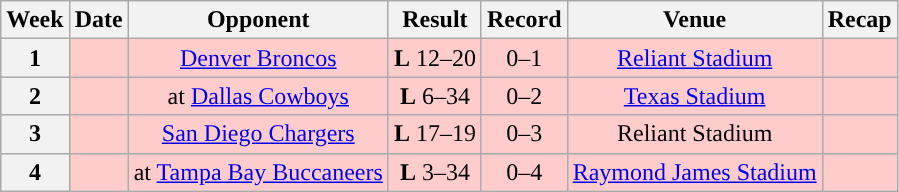<table class="wikitable" style="text-align:center">
<tr>
<th>Week</th>
<th>Date</th>
<th>Opponent</th>
<th>Result</th>
<th>Record</th>
<th>Venue</th>
<th>Recap</th>
</tr>
<tr style="background:#fcc">
<th>1</th>
<td></td>
<td><a href='#'>Denver Broncos</a></td>
<td><strong>L</strong>  12–20</td>
<td>0–1</td>
<td><a href='#'>Reliant Stadium</a></td>
<td></td>
</tr>
<tr style="background:#fcc">
<th>2</th>
<td></td>
<td>at <a href='#'>Dallas Cowboys</a></td>
<td><strong>L</strong> 6–34</td>
<td>0–2</td>
<td><a href='#'>Texas Stadium</a></td>
<td></td>
</tr>
<tr style="background:#fcc">
<th>3</th>
<td></td>
<td><a href='#'>San Diego Chargers</a></td>
<td><strong>L</strong> 17–19</td>
<td>0–3</td>
<td>Reliant Stadium</td>
<td></td>
</tr>
<tr style="background:#fcc">
<th>4</th>
<td></td>
<td>at <a href='#'>Tampa Bay Buccaneers</a></td>
<td><strong>L</strong> 3–34</td>
<td>0–4</td>
<td><a href='#'>Raymond James Stadium</a></td>
<td></td>
</tr>
</table>
